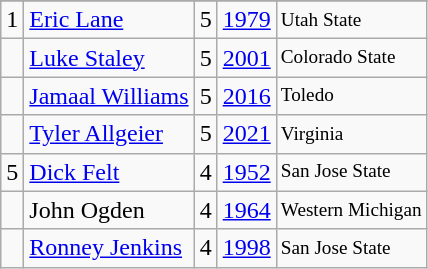<table class="wikitable">
<tr>
</tr>
<tr>
<td>1</td>
<td><a href='#'>Eric Lane</a></td>
<td>5</td>
<td><a href='#'>1979</a></td>
<td style="font-size:80%;">Utah State</td>
</tr>
<tr>
<td></td>
<td><a href='#'>Luke Staley</a></td>
<td>5</td>
<td><a href='#'>2001</a></td>
<td style="font-size:80%;">Colorado State</td>
</tr>
<tr>
<td></td>
<td><a href='#'>Jamaal Williams</a></td>
<td>5</td>
<td><a href='#'>2016</a></td>
<td style="font-size:80%;">Toledo</td>
</tr>
<tr>
<td></td>
<td><a href='#'>Tyler Allgeier</a></td>
<td>5</td>
<td><a href='#'>2021</a></td>
<td style="font-size:80%;">Virginia</td>
</tr>
<tr>
<td>5</td>
<td><a href='#'>Dick Felt</a></td>
<td>4</td>
<td><a href='#'>1952</a></td>
<td style="font-size:80%;">San Jose State</td>
</tr>
<tr>
<td></td>
<td>John Ogden</td>
<td>4</td>
<td><a href='#'>1964</a></td>
<td style="font-size:80%;">Western Michigan</td>
</tr>
<tr>
<td></td>
<td><a href='#'>Ronney Jenkins</a></td>
<td>4</td>
<td><a href='#'>1998</a></td>
<td style="font-size:80%;">San Jose State</td>
</tr>
</table>
